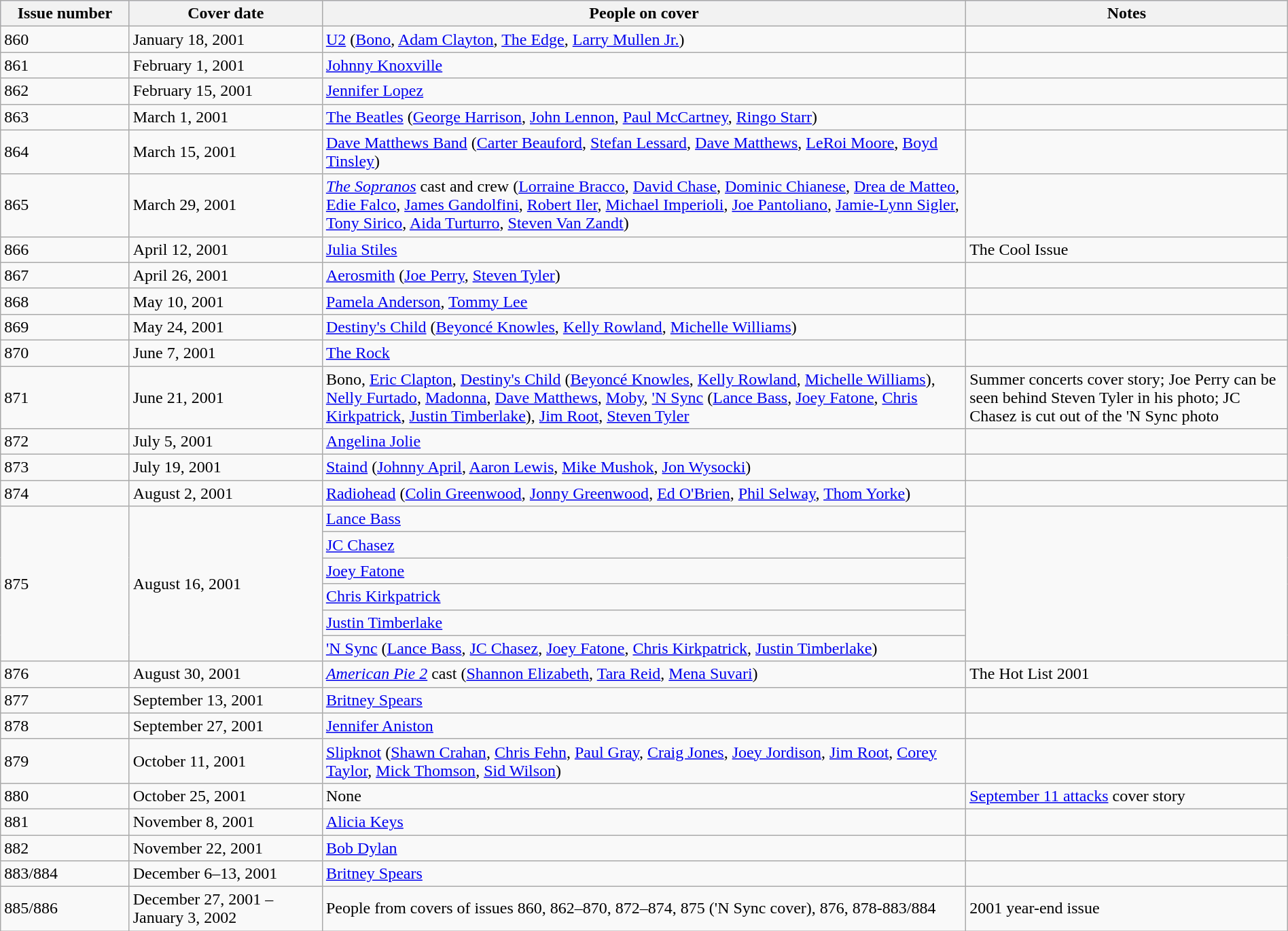<table class="wikitable sortable" style="margin:auto;width:100%;">
<tr style="background:#ccf;">
<th style="width:10%;">Issue number</th>
<th style="width:15%;">Cover date</th>
<th style="width:50%;">People on cover</th>
<th style="width:25%;">Notes</th>
</tr>
<tr>
<td>860</td>
<td>January 18, 2001</td>
<td><a href='#'>U2</a> (<a href='#'>Bono</a>, <a href='#'>Adam Clayton</a>, <a href='#'>The Edge</a>, <a href='#'>Larry Mullen Jr.</a>)</td>
<td></td>
</tr>
<tr>
<td>861</td>
<td>February 1, 2001</td>
<td><a href='#'>Johnny Knoxville</a></td>
<td></td>
</tr>
<tr>
<td>862</td>
<td>February 15, 2001</td>
<td><a href='#'>Jennifer Lopez</a></td>
<td></td>
</tr>
<tr>
<td>863</td>
<td>March 1, 2001</td>
<td><a href='#'>The Beatles</a> (<a href='#'>George Harrison</a>, <a href='#'>John Lennon</a>, <a href='#'>Paul McCartney</a>, <a href='#'>Ringo Starr</a>)</td>
<td></td>
</tr>
<tr>
<td>864</td>
<td>March 15, 2001</td>
<td><a href='#'>Dave Matthews Band</a> (<a href='#'>Carter Beauford</a>, <a href='#'>Stefan Lessard</a>, <a href='#'>Dave Matthews</a>, <a href='#'>LeRoi Moore</a>, <a href='#'>Boyd Tinsley</a>)</td>
<td></td>
</tr>
<tr>
<td>865</td>
<td>March 29, 2001</td>
<td><em><a href='#'>The Sopranos</a></em> cast and crew (<a href='#'>Lorraine Bracco</a>, <a href='#'>David Chase</a>, <a href='#'>Dominic Chianese</a>, <a href='#'>Drea de Matteo</a>, <a href='#'>Edie Falco</a>, <a href='#'>James Gandolfini</a>, <a href='#'>Robert Iler</a>, <a href='#'>Michael Imperioli</a>, <a href='#'>Joe Pantoliano</a>, <a href='#'>Jamie-Lynn Sigler</a>, <a href='#'>Tony Sirico</a>, <a href='#'>Aida Turturro</a>, <a href='#'>Steven Van Zandt</a>)</td>
<td></td>
</tr>
<tr>
<td>866</td>
<td>April 12, 2001</td>
<td><a href='#'>Julia Stiles</a></td>
<td>The Cool Issue</td>
</tr>
<tr>
<td>867</td>
<td>April 26, 2001</td>
<td><a href='#'>Aerosmith</a> (<a href='#'>Joe Perry</a>, <a href='#'>Steven Tyler</a>)</td>
<td></td>
</tr>
<tr>
<td>868</td>
<td>May 10, 2001</td>
<td><a href='#'>Pamela Anderson</a>, <a href='#'>Tommy Lee</a></td>
<td></td>
</tr>
<tr>
<td>869</td>
<td>May 24, 2001</td>
<td><a href='#'>Destiny's Child</a> (<a href='#'>Beyoncé Knowles</a>, <a href='#'>Kelly Rowland</a>, <a href='#'>Michelle Williams</a>)</td>
<td></td>
</tr>
<tr>
<td>870</td>
<td>June 7, 2001</td>
<td><a href='#'>The Rock</a></td>
<td></td>
</tr>
<tr>
<td>871</td>
<td>June 21, 2001</td>
<td>Bono, <a href='#'>Eric Clapton</a>, <a href='#'>Destiny's Child</a> (<a href='#'>Beyoncé Knowles</a>, <a href='#'>Kelly Rowland</a>, <a href='#'>Michelle Williams</a>), <a href='#'>Nelly Furtado</a>, <a href='#'>Madonna</a>, <a href='#'>Dave Matthews</a>, <a href='#'>Moby</a>, <a href='#'>'N Sync</a> (<a href='#'>Lance Bass</a>, <a href='#'>Joey Fatone</a>, <a href='#'>Chris Kirkpatrick</a>, <a href='#'>Justin Timberlake</a>), <a href='#'>Jim Root</a>, <a href='#'>Steven Tyler</a></td>
<td>Summer concerts cover story; Joe Perry can be seen behind Steven Tyler in his photo; JC Chasez is cut out of the 'N Sync photo</td>
</tr>
<tr>
<td>872</td>
<td>July 5, 2001</td>
<td><a href='#'>Angelina Jolie</a></td>
<td></td>
</tr>
<tr>
<td>873</td>
<td>July 19, 2001</td>
<td><a href='#'>Staind</a> (<a href='#'>Johnny April</a>, <a href='#'>Aaron Lewis</a>, <a href='#'>Mike Mushok</a>, <a href='#'>Jon Wysocki</a>)</td>
<td></td>
</tr>
<tr>
<td>874</td>
<td>August 2, 2001</td>
<td><a href='#'>Radiohead</a> (<a href='#'>Colin Greenwood</a>, <a href='#'>Jonny Greenwood</a>, <a href='#'>Ed O'Brien</a>, <a href='#'>Phil Selway</a>, <a href='#'>Thom Yorke</a>)</td>
<td></td>
</tr>
<tr>
<td rowspan="6">875</td>
<td rowspan="6">August 16, 2001</td>
<td><a href='#'>Lance Bass</a></td>
<td rowspan="6"></td>
</tr>
<tr>
<td><a href='#'>JC Chasez</a></td>
</tr>
<tr>
<td><a href='#'>Joey Fatone</a></td>
</tr>
<tr>
<td><a href='#'>Chris Kirkpatrick</a></td>
</tr>
<tr>
<td><a href='#'>Justin Timberlake</a></td>
</tr>
<tr>
<td><a href='#'>'N Sync</a> (<a href='#'>Lance Bass</a>, <a href='#'>JC Chasez</a>, <a href='#'>Joey Fatone</a>, <a href='#'>Chris Kirkpatrick</a>, <a href='#'>Justin Timberlake</a>)</td>
</tr>
<tr>
<td>876</td>
<td>August 30, 2001</td>
<td><em><a href='#'>American Pie 2</a></em> cast (<a href='#'>Shannon Elizabeth</a>, <a href='#'>Tara Reid</a>, <a href='#'>Mena Suvari</a>)</td>
<td>The Hot List 2001</td>
</tr>
<tr>
<td>877</td>
<td>September 13, 2001</td>
<td><a href='#'>Britney Spears</a></td>
<td></td>
</tr>
<tr>
<td>878</td>
<td>September 27, 2001</td>
<td><a href='#'>Jennifer Aniston</a></td>
<td></td>
</tr>
<tr>
<td>879</td>
<td>October 11, 2001</td>
<td><a href='#'>Slipknot</a> (<a href='#'>Shawn Crahan</a>, <a href='#'>Chris Fehn</a>, <a href='#'>Paul Gray</a>, <a href='#'>Craig Jones</a>, <a href='#'>Joey Jordison</a>, <a href='#'>Jim Root</a>, <a href='#'>Corey Taylor</a>, <a href='#'>Mick Thomson</a>, <a href='#'>Sid Wilson</a>)</td>
<td></td>
</tr>
<tr>
<td>880</td>
<td>October 25, 2001</td>
<td>None</td>
<td><a href='#'>September 11 attacks</a> cover story</td>
</tr>
<tr>
<td>881</td>
<td>November 8, 2001</td>
<td><a href='#'>Alicia Keys</a></td>
<td></td>
</tr>
<tr>
<td>882</td>
<td>November 22, 2001</td>
<td><a href='#'>Bob Dylan</a></td>
<td></td>
</tr>
<tr>
<td>883/884</td>
<td>December 6–13, 2001</td>
<td><a href='#'>Britney Spears</a></td>
<td></td>
</tr>
<tr>
<td>885/886</td>
<td>December 27, 2001 – January 3, 2002</td>
<td>People from covers of issues 860, 862–870, 872–874, 875 ('N Sync cover), 876, 878-883/884</td>
<td>2001 year-end issue</td>
</tr>
</table>
